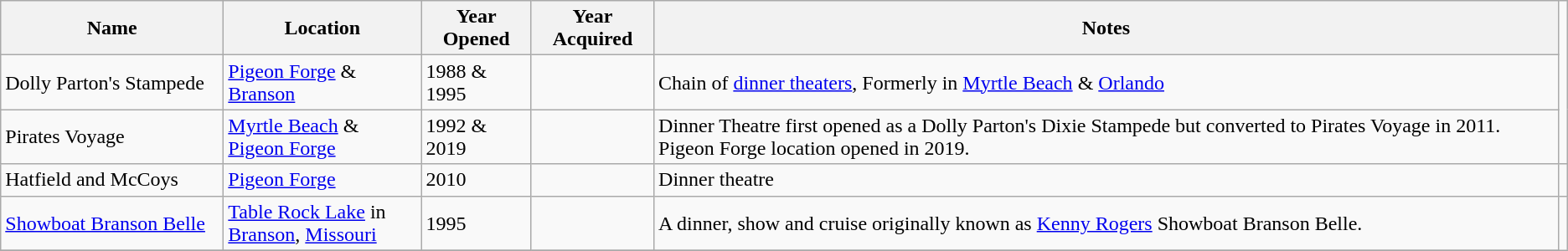<table class="wikitable sortable">
<tr>
<th style="width:170px;">Name</th>
<th style="width:150px;">Location</th>
<th>Year Opened</th>
<th>Year Acquired</th>
<th>Notes</th>
</tr>
<tr>
<td>Dolly Parton's Stampede</td>
<td><a href='#'>Pigeon Forge</a> & <a href='#'>Branson</a></td>
<td>1988 & 1995</td>
<td></td>
<td>Chain of <a href='#'>dinner theaters</a>, Formerly in <a href='#'>Myrtle Beach</a> & <a href='#'>Orlando</a></td>
</tr>
<tr>
<td>Pirates Voyage</td>
<td><a href='#'>Myrtle Beach</a> & <a href='#'>Pigeon Forge</a></td>
<td>1992 & 2019</td>
<td></td>
<td>Dinner Theatre first opened as a Dolly Parton's Dixie Stampede but converted to Pirates Voyage in 2011. Pigeon Forge location opened in 2019.</td>
</tr>
<tr>
<td>Hatfield and McCoys</td>
<td><a href='#'>Pigeon Forge</a></td>
<td>2010</td>
<td></td>
<td>Dinner theatre</td>
<td></td>
</tr>
<tr>
<td><a href='#'>Showboat Branson Belle</a></td>
<td><a href='#'>Table Rock Lake</a> in <a href='#'>Branson</a>, <a href='#'>Missouri</a></td>
<td>1995</td>
<td></td>
<td>A dinner, show and cruise originally known as <a href='#'>Kenny Rogers</a> Showboat Branson Belle.</td>
</tr>
<tr>
</tr>
</table>
